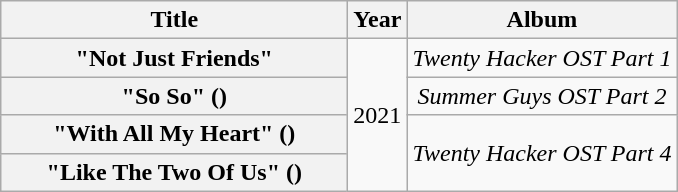<table class="wikitable plainrowheaders" style="text-align:center" border="1">
<tr>
<th scope="col" style="width:14em">Title</th>
<th scope="col">Year</th>
<th scope="col">Album</th>
</tr>
<tr>
<th scope="row">"Not Just Friends"</th>
<td rowspan="4">2021</td>
<td><em>Twenty Hacker OST Part 1</em></td>
</tr>
<tr>
<th scope="row">"So So" ()</th>
<td><em>Summer Guys OST Part 2</em></td>
</tr>
<tr>
<th scope="row">"With All My Heart" ()</th>
<td rowspan="2"><em>Twenty Hacker OST Part 4</em></td>
</tr>
<tr>
<th scope="row">"Like The Two Of Us" ()</th>
</tr>
</table>
